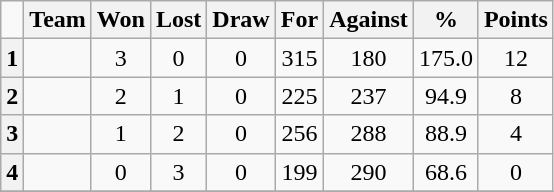<table class="wikitable">
<tr>
<td></td>
<th>Team</th>
<th>Won</th>
<th>Lost</th>
<th>Draw</th>
<th>For</th>
<th>Against</th>
<th>%</th>
<th>Points</th>
</tr>
<tr>
<th>1</th>
<td></td>
<td align=center>3</td>
<td align=center>0</td>
<td align=center>0</td>
<td align=center>315</td>
<td align=center>180</td>
<td align=center>175.0</td>
<td align=center>12</td>
</tr>
<tr>
<th>2</th>
<td></td>
<td align=center>2</td>
<td align=center>1</td>
<td align=center>0</td>
<td align=center>225</td>
<td align=center>237</td>
<td align=center>94.9</td>
<td align=center>8</td>
</tr>
<tr>
<th>3</th>
<td></td>
<td align=center>1</td>
<td align=center>2</td>
<td align=center>0</td>
<td align=center>256</td>
<td align=center>288</td>
<td align=center>88.9</td>
<td align=center>4</td>
</tr>
<tr>
<th>4</th>
<td></td>
<td align=center>0</td>
<td align=center>3</td>
<td align=center>0</td>
<td align=center>199</td>
<td align=center>290</td>
<td align=center>68.6</td>
<td align=center>0</td>
</tr>
<tr>
</tr>
</table>
